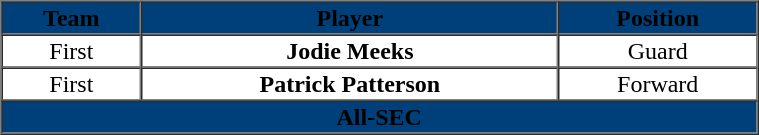<table cellpadding="1" border="1" cellspacing="0" width="40%">
<tr>
<th bgcolor="#00407a"><span>Team</span></th>
<th bgcolor="#00407a"><span>Player</span></th>
<th bgcolor="#00407a"><span>Position</span></th>
</tr>
<tr align="center">
</tr>
<tr align="center">
<td>First</td>
<td><strong>Jodie Meeks</strong></td>
<td>Guard</td>
</tr>
<tr align="center">
<td>First</td>
<td><strong>Patrick Patterson</strong></td>
<td>Forward</td>
</tr>
<tr align="center">
<td colspan=3 bgcolor="#00407a"><span><strong>All-SEC</strong></span></td>
</tr>
</table>
